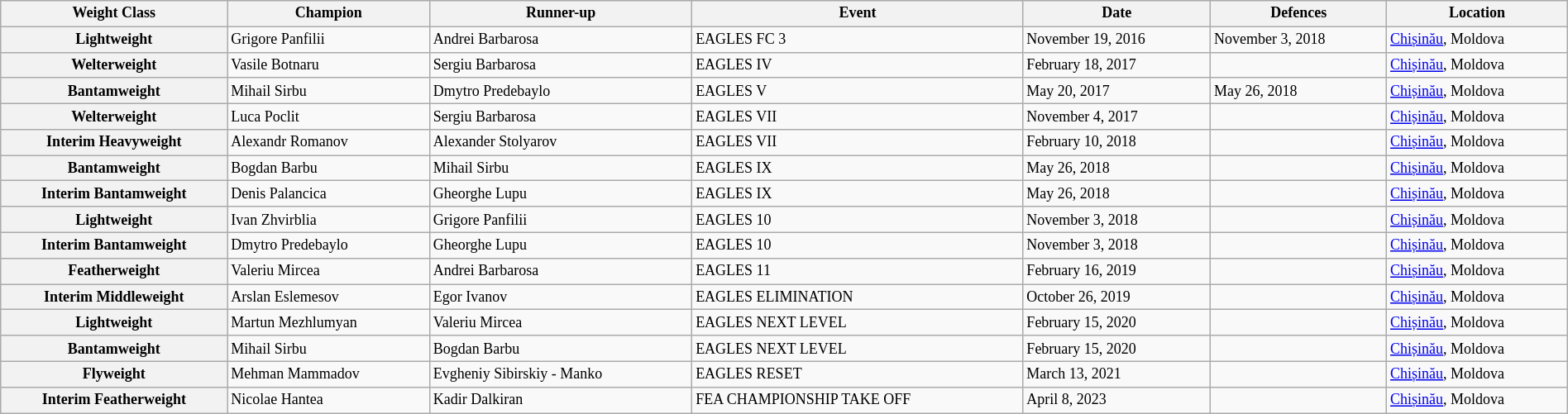<table class="wikitable" style="width:100%; font-size:75%;">
<tr>
<th>Weight Class</th>
<th>Champion</th>
<th>Runner-up</th>
<th>Event</th>
<th>Date</th>
<th>Defences</th>
<th>Location</th>
</tr>
<tr>
<th><strong>Lightweight</strong></th>
<td> Grigore Panfilii</td>
<td> Andrei Barbarosa</td>
<td>EAGLES FC 3</td>
<td>November 19, 2016</td>
<td>November 3, 2018</td>
<td><a href='#'>Chișinău</a>, Moldova</td>
</tr>
<tr>
<th><strong>Welterweight</strong></th>
<td> Vasile Botnaru</td>
<td> Sergiu Barbarosa</td>
<td>EAGLES IV</td>
<td>February 18, 2017</td>
<td></td>
<td><a href='#'>Chișinău</a>, Moldova</td>
</tr>
<tr>
<th><strong>Bantamweight</strong></th>
<td> Mihail Sirbu</td>
<td> Dmytro Predebaylo</td>
<td>EAGLES V</td>
<td>May 20, 2017</td>
<td>May 26, 2018</td>
<td><a href='#'>Chișinău</a>, Moldova</td>
</tr>
<tr>
<th><strong>Welterweight</strong></th>
<td> Luca Poclit</td>
<td> Sergiu Barbarosa</td>
<td>EAGLES VII</td>
<td>November 4, 2017</td>
<td></td>
<td><a href='#'>Chișinău</a>, Moldova</td>
</tr>
<tr>
<th><strong>Interim Heavyweight</strong></th>
<td> Alexandr Romanov</td>
<td> Alexander Stolyarov</td>
<td>EAGLES VII</td>
<td>February 10, 2018</td>
<td></td>
<td><a href='#'>Chișinău</a>, Moldova</td>
</tr>
<tr>
<th><strong>Bantamweight</strong></th>
<td> Bogdan Barbu</td>
<td> Mihail Sirbu</td>
<td>EAGLES IX</td>
<td>May 26, 2018</td>
<td></td>
<td><a href='#'>Chișinău</a>, Moldova</td>
</tr>
<tr>
<th><strong>Interim Bantamweight</strong></th>
<td> Denis Palancica</td>
<td> Gheorghe Lupu</td>
<td>EAGLES IX</td>
<td>May 26, 2018</td>
<td></td>
<td><a href='#'>Chișinău</a>, Moldova</td>
</tr>
<tr>
<th><strong>Lightweight</strong></th>
<td> Ivan Zhvirblia</td>
<td> Grigore Panfilii</td>
<td>EAGLES 10</td>
<td>November 3, 2018</td>
<td></td>
<td><a href='#'>Chișinău</a>, Moldova</td>
</tr>
<tr>
<th><strong>Interim Bantamweight</strong></th>
<td> Dmytro Predebaylo</td>
<td> Gheorghe Lupu</td>
<td>EAGLES 10</td>
<td>November 3, 2018</td>
<td></td>
<td><a href='#'>Chișinău</a>, Moldova</td>
</tr>
<tr>
<th><strong> Featherweight </strong></th>
<td> Valeriu Mircea</td>
<td> Andrei Barbarosa</td>
<td>EAGLES 11</td>
<td>February 16, 2019</td>
<td></td>
<td><a href='#'>Chișinău</a>, Moldova</td>
</tr>
<tr>
<th><strong>Interim Middleweight</strong></th>
<td> Arslan Eslemesov</td>
<td> Egor Ivanov</td>
<td>EAGLES ELIMINATION</td>
<td>October 26, 2019</td>
<td></td>
<td><a href='#'>Chișinău</a>, Moldova</td>
</tr>
<tr>
<th><strong>Lightweight</strong></th>
<td> Martun Mezhlumyan</td>
<td> Valeriu Mircea</td>
<td>EAGLES NEXT LEVEL</td>
<td>February 15, 2020</td>
<td></td>
<td><a href='#'>Chișinău</a>, Moldova</td>
</tr>
<tr>
<th><strong>Bantamweight</strong></th>
<td> Mihail Sirbu</td>
<td> Bogdan Barbu</td>
<td>EAGLES NEXT LEVEL</td>
<td>February 15, 2020</td>
<td></td>
<td><a href='#'>Chișinău</a>, Moldova</td>
</tr>
<tr>
<th><strong>Flyweight</strong></th>
<td> Mehman Mammadov</td>
<td> Evgheniy Sibirskiy - Manko</td>
<td>EAGLES RESET</td>
<td>March 13, 2021</td>
<td></td>
<td><a href='#'>Chișinău</a>, Moldova</td>
</tr>
<tr>
<th><strong>Interim Featherweight</strong></th>
<td> Nicolae Hantea</td>
<td> Kadir Dalkiran</td>
<td>FEA CHAMPIONSHIP TAKE OFF</td>
<td>April 8, 2023</td>
<td></td>
<td><a href='#'>Chișinău</a>, Moldova</td>
</tr>
</table>
